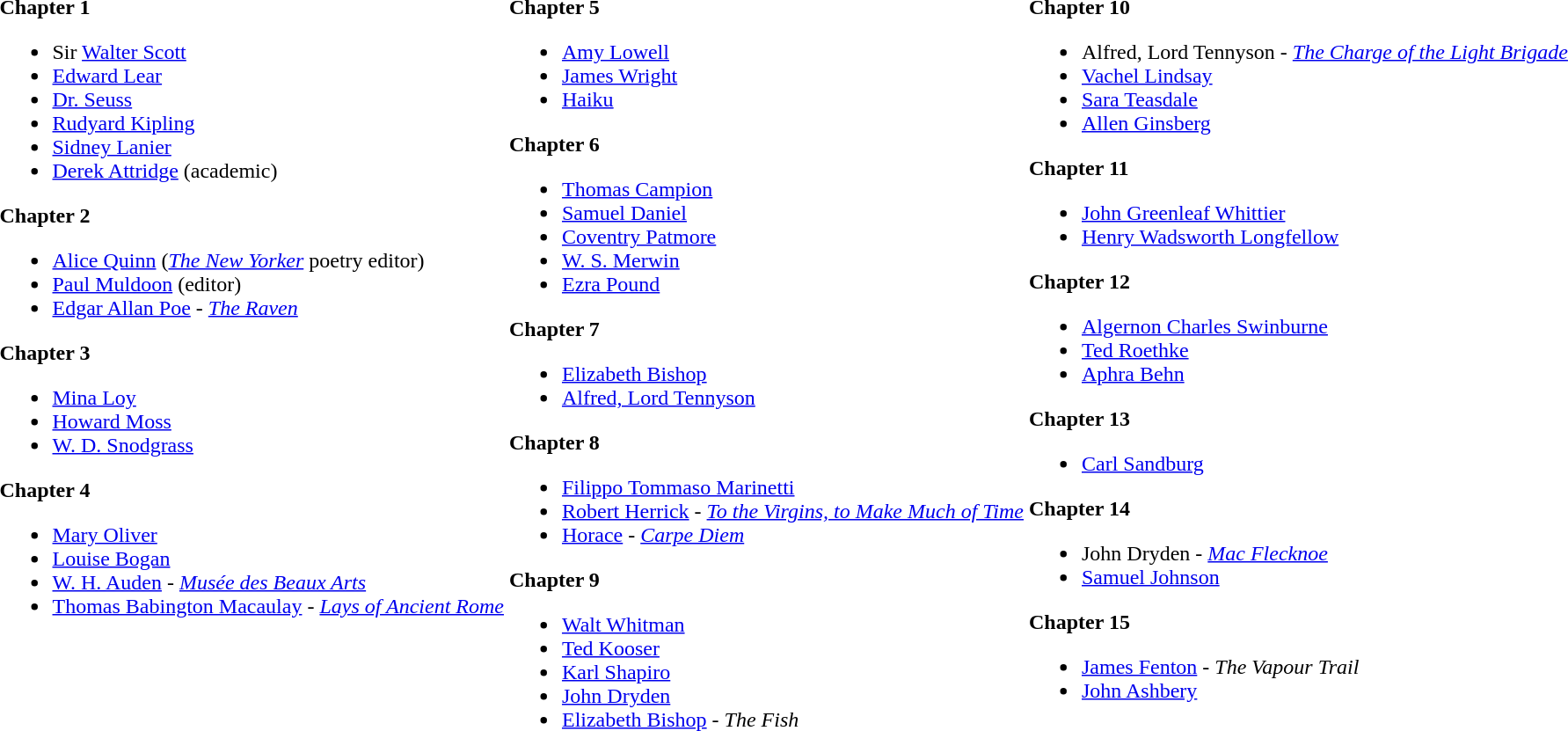<table>
<tr>
<td valign=top><br><strong>Chapter 1</strong><ul><li>Sir <a href='#'>Walter Scott</a></li><li><a href='#'>Edward Lear</a></li><li><a href='#'>Dr. Seuss</a></li><li><a href='#'>Rudyard Kipling</a></li><li><a href='#'>Sidney Lanier</a></li><li><a href='#'>Derek Attridge</a> (academic)</li></ul><strong>Chapter 2</strong><ul><li><a href='#'>Alice Quinn</a> (<em><a href='#'>The New Yorker</a></em> poetry editor)</li><li><a href='#'>Paul Muldoon</a> (editor)</li><li><a href='#'>Edgar Allan Poe</a> - <em><a href='#'>The Raven</a></em></li></ul><strong>Chapter 3</strong><ul><li><a href='#'>Mina Loy</a></li><li><a href='#'>Howard Moss</a></li><li><a href='#'>W. D. Snodgrass</a></li></ul><strong>Chapter 4</strong><ul><li><a href='#'>Mary Oliver</a></li><li><a href='#'>Louise Bogan</a></li><li><a href='#'>W. H. Auden</a> - <em><a href='#'>Musée des Beaux Arts</a></em></li><li><a href='#'>Thomas Babington Macaulay</a> - <em><a href='#'>Lays of Ancient Rome</a></em></li></ul></td>
<td valign=top><br><strong>Chapter 5</strong><ul><li><a href='#'>Amy Lowell</a></li><li><a href='#'>James Wright</a></li><li><a href='#'>Haiku</a></li></ul><strong>Chapter 6</strong><ul><li><a href='#'>Thomas Campion</a></li><li><a href='#'>Samuel Daniel</a></li><li><a href='#'>Coventry Patmore</a></li><li><a href='#'>W. S. Merwin</a></li><li><a href='#'>Ezra Pound</a></li></ul><strong>Chapter 7</strong><ul><li><a href='#'>Elizabeth Bishop</a></li><li><a href='#'>Alfred, Lord Tennyson</a></li></ul><strong>Chapter 8</strong><ul><li><a href='#'>Filippo Tommaso Marinetti</a></li><li><a href='#'>Robert Herrick</a> - <em><a href='#'>To the Virgins, to Make Much of Time</a></em></li><li><a href='#'>Horace</a> - <em><a href='#'>Carpe Diem</a></em></li></ul><strong>Chapter 9</strong><ul><li><a href='#'>Walt Whitman</a></li><li><a href='#'>Ted Kooser</a></li><li><a href='#'>Karl Shapiro</a></li><li><a href='#'>John Dryden</a></li><li><a href='#'>Elizabeth Bishop</a> - <em>The Fish</em></li></ul></td>
<td valign=top><br><strong>Chapter 10</strong><ul><li>Alfred, Lord Tennyson - <em><a href='#'>The Charge of the Light Brigade</a></em></li><li><a href='#'>Vachel Lindsay</a></li><li><a href='#'>Sara Teasdale</a></li><li><a href='#'>Allen Ginsberg</a></li></ul><strong>Chapter 11</strong><ul><li><a href='#'>John Greenleaf Whittier</a></li><li><a href='#'>Henry Wadsworth Longfellow</a></li></ul><strong>Chapter 12</strong><ul><li><a href='#'>Algernon Charles Swinburne</a></li><li><a href='#'>Ted Roethke</a></li><li><a href='#'>Aphra Behn</a></li></ul><strong>Chapter 13</strong><ul><li><a href='#'>Carl Sandburg</a></li></ul><strong>Chapter 14</strong><ul><li>John Dryden - <em><a href='#'>Mac Flecknoe</a></em></li><li><a href='#'>Samuel Johnson</a></li></ul><strong>Chapter 15</strong><ul><li><a href='#'>James Fenton</a> - <em>The Vapour Trail</em></li><li><a href='#'>John Ashbery</a></li></ul></td>
</tr>
</table>
